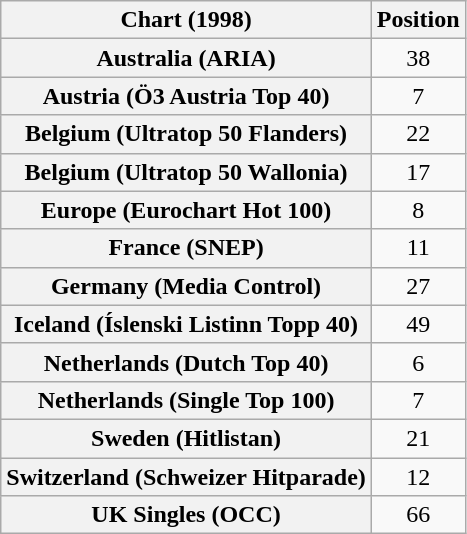<table class="wikitable sortable plainrowheaders" style="text-align:center">
<tr>
<th>Chart (1998)</th>
<th>Position</th>
</tr>
<tr>
<th scope="row">Australia (ARIA)</th>
<td>38</td>
</tr>
<tr>
<th scope="row">Austria (Ö3 Austria Top 40)</th>
<td>7</td>
</tr>
<tr>
<th scope="row">Belgium (Ultratop 50 Flanders)</th>
<td>22</td>
</tr>
<tr>
<th scope="row">Belgium (Ultratop 50 Wallonia)</th>
<td>17</td>
</tr>
<tr>
<th scope="row">Europe (Eurochart Hot 100)</th>
<td>8</td>
</tr>
<tr>
<th scope="row">France (SNEP)</th>
<td>11</td>
</tr>
<tr>
<th scope="row">Germany (Media Control)</th>
<td>27</td>
</tr>
<tr>
<th scope="row">Iceland (Íslenski Listinn Topp 40)</th>
<td>49</td>
</tr>
<tr>
<th scope="row">Netherlands (Dutch Top 40)</th>
<td>6</td>
</tr>
<tr>
<th scope="row">Netherlands (Single Top 100)</th>
<td>7</td>
</tr>
<tr>
<th scope="row">Sweden (Hitlistan)</th>
<td>21</td>
</tr>
<tr>
<th scope="row">Switzerland (Schweizer Hitparade)</th>
<td>12</td>
</tr>
<tr>
<th scope="row">UK Singles (OCC)</th>
<td>66</td>
</tr>
</table>
